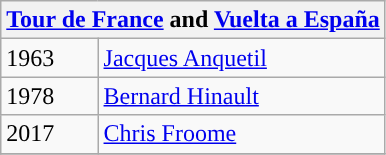<table class="wikitable">
<tr>
<th colspan=2><a href='#'>Tour de France</a> and <a href='#'>Vuelta a España</a></th>
</tr>
<tr>
<td>1963</td>
<td> <a href='#'>Jacques Anquetil</a></td>
</tr>
<tr>
<td>1978</td>
<td> <a href='#'>Bernard Hinault</a></td>
</tr>
<tr>
<td>2017</td>
<td> <a href='#'>Chris Froome</a></td>
</tr>
<tr>
</tr>
</table>
